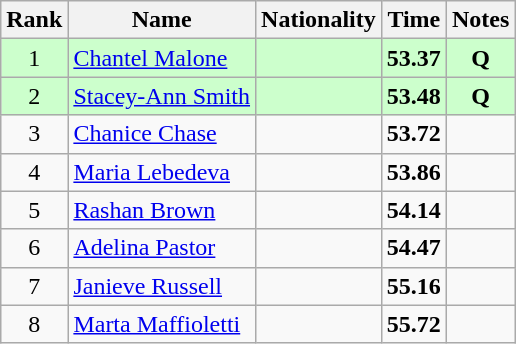<table class="wikitable sortable" style="text-align:center">
<tr>
<th>Rank</th>
<th>Name</th>
<th>Nationality</th>
<th>Time</th>
<th>Notes</th>
</tr>
<tr bgcolor=ccffcc>
<td>1</td>
<td align=left><a href='#'>Chantel Malone</a></td>
<td align=left></td>
<td><strong>53.37</strong></td>
<td><strong>Q</strong></td>
</tr>
<tr bgcolor=ccffcc>
<td>2</td>
<td align=left><a href='#'>Stacey-Ann Smith</a></td>
<td align=left></td>
<td><strong>53.48</strong></td>
<td><strong>Q</strong></td>
</tr>
<tr>
<td>3</td>
<td align=left><a href='#'>Chanice Chase</a></td>
<td align=left></td>
<td><strong>53.72</strong></td>
<td></td>
</tr>
<tr>
<td>4</td>
<td align=left><a href='#'>Maria Lebedeva</a></td>
<td align=left></td>
<td><strong>53.86</strong></td>
<td></td>
</tr>
<tr>
<td>5</td>
<td align=left><a href='#'>Rashan Brown</a></td>
<td align=left></td>
<td><strong>54.14</strong></td>
<td></td>
</tr>
<tr>
<td>6</td>
<td align=left><a href='#'>Adelina Pastor</a></td>
<td align=left></td>
<td><strong>54.47</strong></td>
<td></td>
</tr>
<tr>
<td>7</td>
<td align=left><a href='#'>Janieve Russell</a></td>
<td align=left></td>
<td><strong>55.16</strong></td>
<td></td>
</tr>
<tr>
<td>8</td>
<td align=left><a href='#'>Marta Maffioletti</a></td>
<td align=left></td>
<td><strong>55.72</strong></td>
<td></td>
</tr>
</table>
